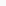<table class="infobox" style="text-align: center; font-size:11px; border:0">
</table>
